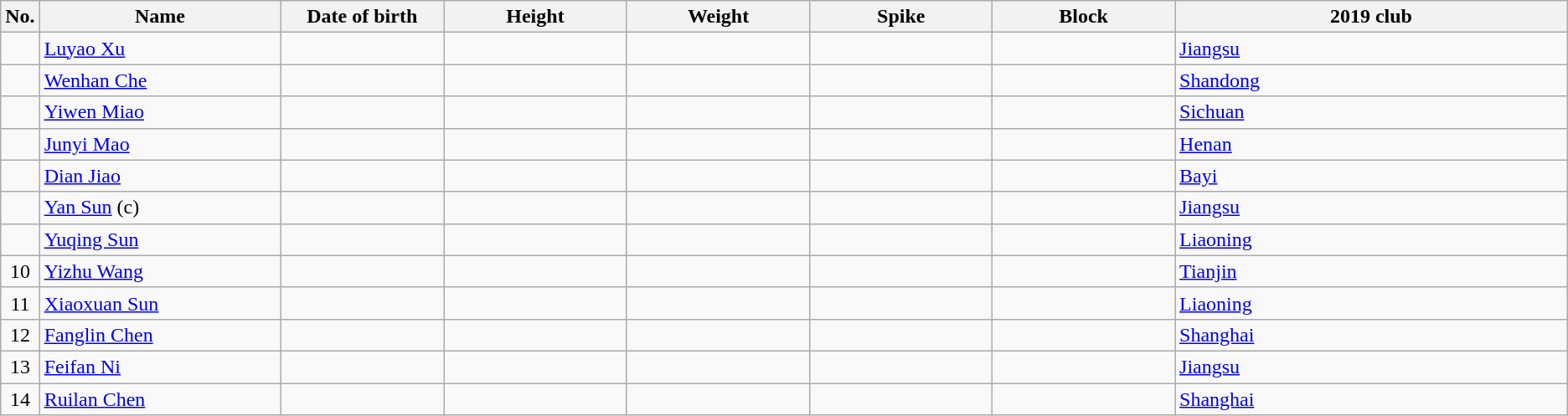<table class="wikitable sortable" style="font-size:100%; text-align:center;">
<tr>
<th>No.</th>
<th style="width:12em">Name</th>
<th style="width:8em">Date of birth</th>
<th style="width:9em">Height</th>
<th style="width:9em">Weight</th>
<th style="width:9em">Spike</th>
<th style="width:9em">Block</th>
<th style="width:20em">2019 club</th>
</tr>
<tr>
<td></td>
<td align=left><a href='#'>Luyao Xu</a></td>
<td align=right></td>
<td></td>
<td></td>
<td></td>
<td></td>
<td align=left> <a href='#'>Jiangsu</a></td>
</tr>
<tr>
<td></td>
<td align=left><a href='#'>Wenhan Che</a></td>
<td align=right></td>
<td></td>
<td></td>
<td></td>
<td></td>
<td align=left> <a href='#'>Shandong</a></td>
</tr>
<tr>
<td></td>
<td align=left><a href='#'>Yiwen Miao</a></td>
<td align=right></td>
<td></td>
<td></td>
<td></td>
<td></td>
<td align=left> <a href='#'>Sichuan</a></td>
</tr>
<tr>
<td></td>
<td align=left><a href='#'>Junyi Mao</a></td>
<td align=right></td>
<td></td>
<td></td>
<td></td>
<td></td>
<td align=left> <a href='#'>Henan</a></td>
</tr>
<tr>
<td></td>
<td align=left><a href='#'>Dian Jiao</a></td>
<td align=right></td>
<td></td>
<td></td>
<td></td>
<td></td>
<td align=left> <a href='#'>Bayi</a></td>
</tr>
<tr>
<td></td>
<td align=left><a href='#'>Yan Sun</a> (c)</td>
<td align=right></td>
<td></td>
<td></td>
<td></td>
<td></td>
<td align=left> <a href='#'>Jiangsu</a></td>
</tr>
<tr>
<td></td>
<td align=left><a href='#'>Yuqing Sun</a></td>
<td align=right></td>
<td></td>
<td></td>
<td></td>
<td></td>
<td align=left> <a href='#'>Liaoning</a></td>
</tr>
<tr>
<td>10</td>
<td align=left><a href='#'>Yizhu Wang</a></td>
<td align=right></td>
<td></td>
<td></td>
<td></td>
<td></td>
<td align=left> <a href='#'>Tianjin</a></td>
</tr>
<tr>
<td>11</td>
<td align=left><a href='#'>Xiaoxuan Sun</a></td>
<td align=right></td>
<td></td>
<td></td>
<td></td>
<td></td>
<td align=left> <a href='#'>Liaoning</a></td>
</tr>
<tr>
<td>12</td>
<td align=left><a href='#'>Fanglin Chen</a></td>
<td align=right></td>
<td></td>
<td></td>
<td></td>
<td></td>
<td align=left> <a href='#'>Shanghai</a></td>
</tr>
<tr>
<td>13</td>
<td align=left><a href='#'>Feifan Ni</a></td>
<td align=right></td>
<td></td>
<td></td>
<td></td>
<td></td>
<td align=left> <a href='#'>Jiangsu</a></td>
</tr>
<tr>
<td>14</td>
<td align=left><a href='#'>Ruilan Chen</a></td>
<td align=right></td>
<td></td>
<td></td>
<td></td>
<td></td>
<td align=left> <a href='#'>Shanghai</a></td>
</tr>
</table>
